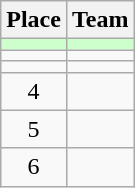<table class="wikitable">
<tr>
<th>Place</th>
<th>Team</th>
</tr>
<tr bgcolor=#ccffcc>
<td align=center></td>
<td></td>
</tr>
<tr>
<td align=center></td>
<td></td>
</tr>
<tr>
<td align=center></td>
<td></td>
</tr>
<tr>
<td align=center>4</td>
<td></td>
</tr>
<tr>
<td align=center>5</td>
<td></td>
</tr>
<tr>
<td align=center>6</td>
<td></td>
</tr>
</table>
